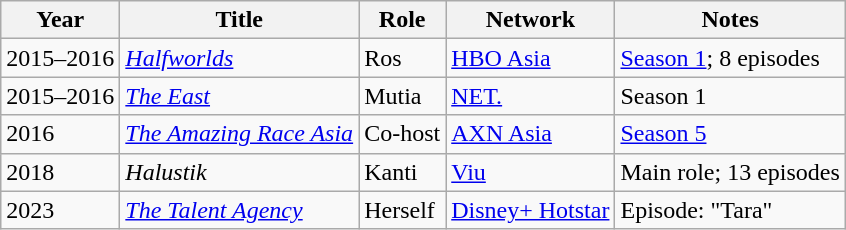<table class="wikitable sortable plainrowheaders">
<tr>
<th scope="col">Year</th>
<th scope="col">Title</th>
<th scope="col">Role</th>
<th scope="col" class="unsortable">Network</th>
<th class="unsortable">Notes</th>
</tr>
<tr>
<td>2015–2016</td>
<td><em><a href='#'>Halfworlds</a></em></td>
<td>Ros</td>
<td><a href='#'>HBO Asia</a></td>
<td><a href='#'>Season 1</a>; 8 episodes</td>
</tr>
<tr>
<td>2015–2016</td>
<td><em><a href='#'>The East</a></em></td>
<td>Mutia</td>
<td><a href='#'>NET.</a></td>
<td>Season 1</td>
</tr>
<tr>
<td>2016</td>
<td><em><a href='#'>The Amazing Race Asia</a></em></td>
<td>Co-host</td>
<td><a href='#'>AXN Asia</a></td>
<td><a href='#'>Season 5</a></td>
</tr>
<tr>
<td>2018</td>
<td><em>Halustik</em></td>
<td>Kanti</td>
<td><a href='#'>Viu</a></td>
<td>Main role; 13 episodes</td>
</tr>
<tr>
<td>2023</td>
<td><em><a href='#'>The Talent Agency</a></em></td>
<td>Herself</td>
<td><a href='#'>Disney+ Hotstar</a></td>
<td>Episode: "Tara"</td>
</tr>
</table>
